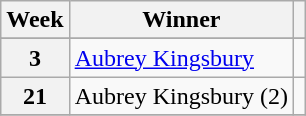<table class="wikitable">
<tr>
<th scope="col">Week</th>
<th scope="col">Winner</th>
<th scope="col"></th>
</tr>
<tr>
</tr>
<tr>
<th scope="row">3</th>
<td> <a href='#'>Aubrey Kingsbury</a></td>
<td></td>
</tr>
<tr>
<th scope="row">21</th>
<td> Aubrey Kingsbury (2)</td>
<td></td>
</tr>
<tr>
</tr>
</table>
